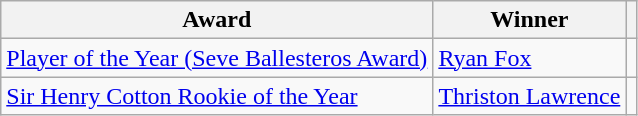<table class="wikitable">
<tr>
<th>Award</th>
<th>Winner</th>
<th></th>
</tr>
<tr>
<td><a href='#'>Player of the Year (Seve Ballesteros Award)</a></td>
<td> <a href='#'>Ryan Fox</a></td>
<td></td>
</tr>
<tr>
<td><a href='#'>Sir Henry Cotton Rookie of the Year</a></td>
<td> <a href='#'>Thriston Lawrence</a></td>
<td></td>
</tr>
</table>
